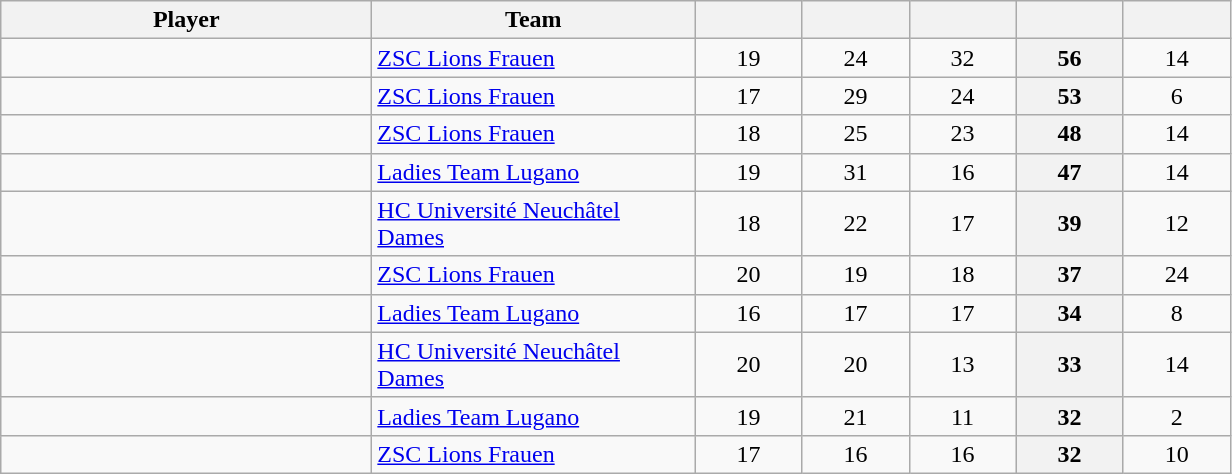<table class="wikitable sortable" style="text-align: center">
<tr>
<th style="width: 15em;">Player</th>
<th style="width: 13em;">Team</th>
<th style="width: 4em;"></th>
<th style="width: 4em;"></th>
<th style="width: 4em;"></th>
<th style="width: 4em;"></th>
<th style="width: 4em;"></th>
</tr>
<tr>
<td style="text-align:left;"> </td>
<td style="text-align:left;"><a href='#'>ZSC Lions Frauen</a></td>
<td>19</td>
<td>24</td>
<td>32</td>
<th>56</th>
<td>14</td>
</tr>
<tr>
<td style="text-align:left;"> </td>
<td style="text-align:left;"><a href='#'>ZSC Lions Frauen</a></td>
<td>17</td>
<td>29</td>
<td>24</td>
<th>53</th>
<td>6</td>
</tr>
<tr>
<td style="text-align:left;"> </td>
<td style="text-align:left;"><a href='#'>ZSC Lions Frauen</a></td>
<td>18</td>
<td>25</td>
<td>23</td>
<th>48</th>
<td>14</td>
</tr>
<tr>
<td style="text-align:left;"> </td>
<td style="text-align:left;"><a href='#'>Ladies Team Lugano</a></td>
<td>19</td>
<td>31</td>
<td>16</td>
<th>47</th>
<td>14</td>
</tr>
<tr>
<td style="text-align:left;"> </td>
<td style="text-align:left;"><a href='#'>HC Université Neuchâtel Dames</a></td>
<td>18</td>
<td>22</td>
<td>17</td>
<th>39</th>
<td>12</td>
</tr>
<tr>
<td style="text-align:left;"> </td>
<td style="text-align:left;"><a href='#'>ZSC Lions Frauen</a></td>
<td>20</td>
<td>19</td>
<td>18</td>
<th>37</th>
<td>24</td>
</tr>
<tr>
<td style="text-align:left;"> </td>
<td style="text-align:left;"><a href='#'>Ladies Team Lugano</a></td>
<td>16</td>
<td>17</td>
<td>17</td>
<th>34</th>
<td>8</td>
</tr>
<tr>
<td style="text-align:left;"> </td>
<td style="text-align:left;"><a href='#'>HC Université Neuchâtel Dames</a></td>
<td>20</td>
<td>20</td>
<td>13</td>
<th>33</th>
<td>14</td>
</tr>
<tr>
<td style="text-align:left;"> </td>
<td style="text-align:left;"><a href='#'>Ladies Team Lugano</a></td>
<td>19</td>
<td>21</td>
<td>11</td>
<th>32</th>
<td>2</td>
</tr>
<tr>
<td style="text-align:left;"> </td>
<td style="text-align:left;"><a href='#'>ZSC Lions Frauen</a></td>
<td>17</td>
<td>16</td>
<td>16</td>
<th>32</th>
<td>10</td>
</tr>
</table>
